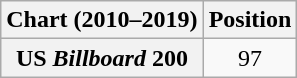<table class="wikitable plainrowheaders" style="text-align:center">
<tr>
<th scope="col">Chart (2010–2019)</th>
<th scope="col">Position</th>
</tr>
<tr>
<th scope="row">US <em>Billboard</em> 200</th>
<td>97</td>
</tr>
</table>
